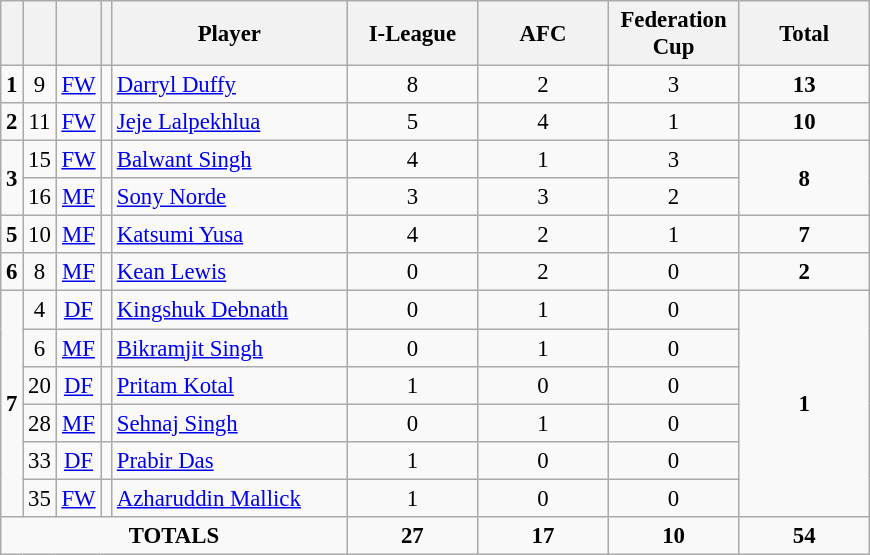<table class="wikitable" style="font-size: 95%; text-align: center">
<tr>
<th rowspan="1" !width=15><strong></strong></th>
<th rowspan="1" !width=15><strong></strong></th>
<th rowspan="1" !width=15><strong></strong></th>
<th rowspan="1" !width=15><strong></strong></th>
<th width=150>Player</th>
<th width=80>I-League</th>
<th width=80>AFC</th>
<th width=80>Federation Cup</th>
<th width=80><strong>Total</strong></th>
</tr>
<tr>
<td rowspan=1><strong>1</strong></td>
<td>9</td>
<td><a href='#'>FW</a></td>
<td></td>
<td align=left><a href='#'>Darryl Duffy</a></td>
<td>8</td>
<td>2</td>
<td>3</td>
<td><strong>13</strong></td>
</tr>
<tr>
<td rowspan=1><strong>2</strong></td>
<td>11</td>
<td><a href='#'>FW</a></td>
<td></td>
<td align=left><a href='#'>Jeje Lalpekhlua</a></td>
<td>5</td>
<td>4</td>
<td>1</td>
<td><strong>10</strong></td>
</tr>
<tr>
<td rowspan=2><strong>3</strong></td>
<td>15</td>
<td><a href='#'>FW</a></td>
<td></td>
<td align=left><a href='#'>Balwant Singh</a></td>
<td>4</td>
<td>1</td>
<td>3</td>
<td rowspan=2><strong>8</strong></td>
</tr>
<tr>
<td>16</td>
<td><a href='#'>MF</a></td>
<td></td>
<td align=left><a href='#'>Sony Norde</a></td>
<td>3</td>
<td>3</td>
<td>2</td>
</tr>
<tr>
<td rowspan=1><strong>5</strong></td>
<td>10</td>
<td><a href='#'>MF</a></td>
<td></td>
<td align=left><a href='#'>Katsumi Yusa</a></td>
<td>4</td>
<td>2</td>
<td>1</td>
<td><strong>7</strong></td>
</tr>
<tr>
<td rowspan=1><strong>6</strong></td>
<td>8</td>
<td><a href='#'>MF</a></td>
<td></td>
<td align=left><a href='#'>Kean Lewis</a></td>
<td>0</td>
<td>2</td>
<td>0</td>
<td><strong>2</strong></td>
</tr>
<tr>
<td rowspan=6><strong>7</strong></td>
<td>4</td>
<td><a href='#'>DF</a></td>
<td></td>
<td align=left><a href='#'>Kingshuk Debnath</a></td>
<td>0</td>
<td>1</td>
<td>0</td>
<td rowspan=6><strong>1</strong></td>
</tr>
<tr>
<td>6</td>
<td><a href='#'>MF</a></td>
<td></td>
<td align=left><a href='#'>Bikramjit Singh</a></td>
<td>0</td>
<td>1</td>
<td>0</td>
</tr>
<tr>
<td>20</td>
<td><a href='#'>DF</a></td>
<td></td>
<td align=left><a href='#'>Pritam Kotal</a></td>
<td>1</td>
<td>0</td>
<td>0</td>
</tr>
<tr>
<td>28</td>
<td><a href='#'>MF</a></td>
<td></td>
<td align=left><a href='#'>Sehnaj Singh</a></td>
<td>0</td>
<td>1</td>
<td>0</td>
</tr>
<tr>
<td>33</td>
<td><a href='#'>DF</a></td>
<td></td>
<td align=left><a href='#'>Prabir Das</a></td>
<td>1</td>
<td>0</td>
<td>0</td>
</tr>
<tr>
<td>35</td>
<td><a href='#'>FW</a></td>
<td></td>
<td align=left><a href='#'>Azharuddin Mallick</a></td>
<td>1</td>
<td>0</td>
<td>0</td>
</tr>
<tr>
<td colspan="5"><strong>TOTALS</strong></td>
<td><strong>27</strong></td>
<td><strong>17</strong></td>
<td><strong>10</strong></td>
<td><strong>54</strong></td>
</tr>
</table>
